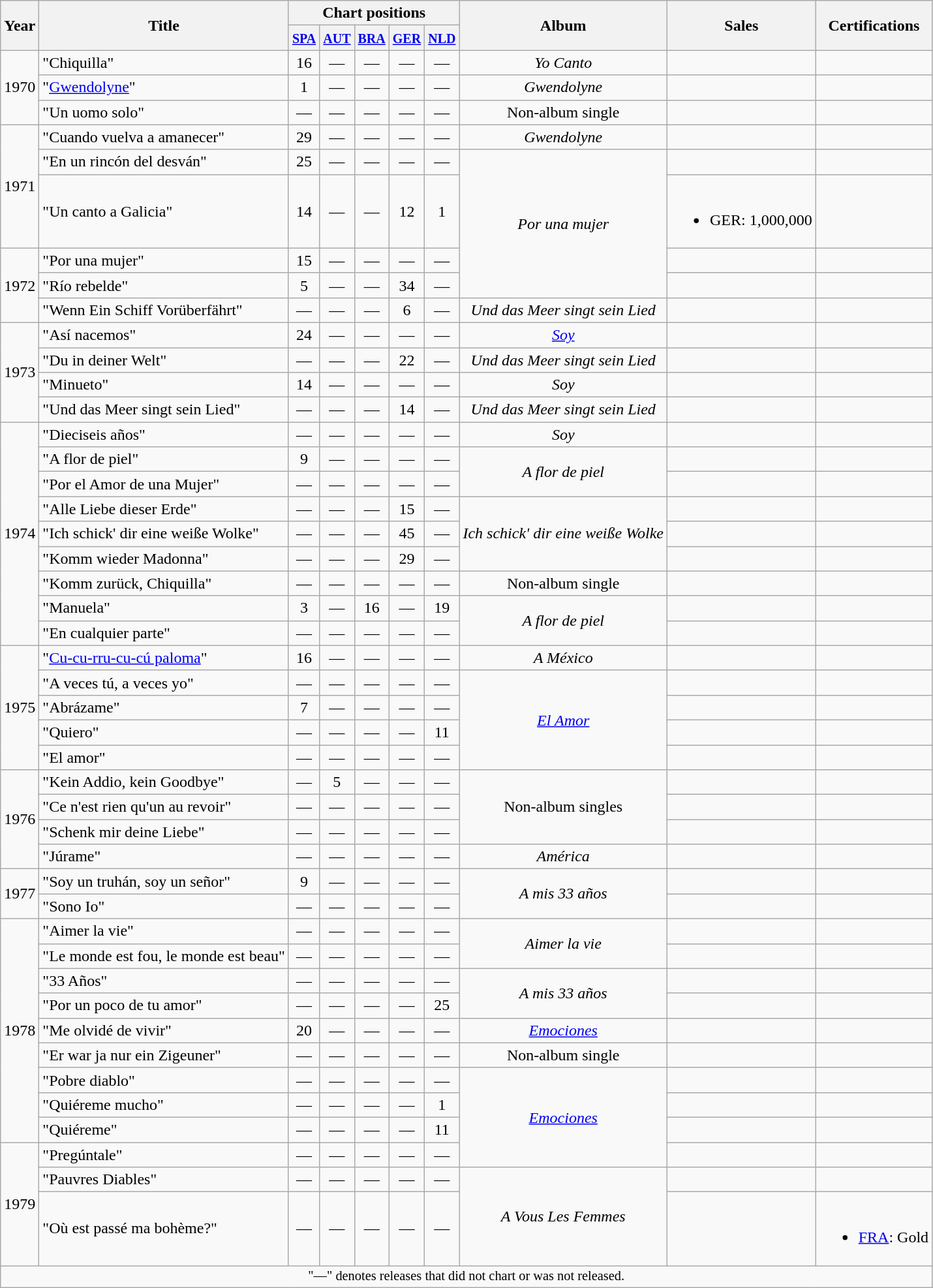<table class="wikitable">
<tr>
<th rowspan="2">Year</th>
<th rowspan="2">Title</th>
<th colspan="5">Chart positions</th>
<th rowspan="2">Album</th>
<th rowspan="2">Sales</th>
<th rowspan="2">Certifications</th>
</tr>
<tr>
<th width="20"><small><a href='#'>SPA</a></small><br></th>
<th width="20"><small><a href='#'>AUT</a></small><br></th>
<th width="20"><small><a href='#'>BRA</a></small><br></th>
<th width="20"><small><a href='#'>GER</a></small><br></th>
<th width="20"><small><a href='#'>NLD</a></small><br></th>
</tr>
<tr>
<td rowspan="3">1970</td>
<td>"Chiquilla"</td>
<td align="center">16</td>
<td align="center">—</td>
<td align="center">—</td>
<td align="center">—</td>
<td align="center">—</td>
<td style="text-align:center;"><em>Yo Canto</em></td>
<td align=left></td>
<td></td>
</tr>
<tr>
<td>"<a href='#'>Gwendolyne</a>"</td>
<td align="center">1</td>
<td align="center">—</td>
<td align="center">—</td>
<td align="center">—</td>
<td align="center">—</td>
<td style="text-align:center;"><em>Gwendolyne</em></td>
<td align=left></td>
<td></td>
</tr>
<tr>
<td>"Un uomo solo"</td>
<td align="center">—</td>
<td align="center">—</td>
<td align="center">—</td>
<td align="center">—</td>
<td align="center">—</td>
<td style="text-align:center;">Non-album single</td>
<td align=left></td>
<td></td>
</tr>
<tr>
<td rowspan="3">1971</td>
<td>"Cuando vuelva a amanecer"</td>
<td align="center">29</td>
<td align="center">—</td>
<td align="center">—</td>
<td align="center">—</td>
<td align="center">—</td>
<td style="text-align:center;"><em>Gwendolyne</em></td>
<td align=left></td>
<td></td>
</tr>
<tr>
<td>"En un rincón del desván"</td>
<td align="center">25</td>
<td align="center">—</td>
<td align="center">—</td>
<td align="center">—</td>
<td align="center">—</td>
<td rowspan="4" style="text-align:center;"><em>Por una mujer</em></td>
<td align=left></td>
<td></td>
</tr>
<tr>
<td>"Un canto a Galicia"</td>
<td align="center">14</td>
<td align="center">—</td>
<td align="center">—</td>
<td align="center">12</td>
<td align="center">1</td>
<td align=left><br><ul><li>GER: 1,000,000</li></ul></td>
<td></td>
</tr>
<tr>
<td rowspan="3">1972</td>
<td>"Por una mujer"</td>
<td align="center">15</td>
<td align="center">—</td>
<td align="center">—</td>
<td align="center">—</td>
<td align="center">—</td>
<td align=left></td>
<td></td>
</tr>
<tr>
<td>"Río rebelde"</td>
<td align="center">5</td>
<td align="center">—</td>
<td align="center">—</td>
<td align="center">34</td>
<td align="center">—</td>
<td align=left></td>
<td></td>
</tr>
<tr>
<td>"Wenn Ein Schiff Vorüberfährt"</td>
<td align="center">—</td>
<td align="center">—</td>
<td align="center">—</td>
<td align="center">6</td>
<td align="center">—</td>
<td style="text-align:center;"><em>Und das Meer singt sein Lied</em></td>
<td align=left></td>
<td></td>
</tr>
<tr>
<td rowspan="4">1973</td>
<td>"Así nacemos"</td>
<td align="center">24</td>
<td align="center">—</td>
<td align="center">—</td>
<td align="center">—</td>
<td align="center">—</td>
<td style="text-align:center;"><em><a href='#'>Soy</a></em></td>
<td align=left></td>
<td></td>
</tr>
<tr>
<td>"Du in deiner Welt"</td>
<td align="center">—</td>
<td align="center">—</td>
<td align="center">—</td>
<td align="center">22</td>
<td align="center">—</td>
<td style="text-align:center;"><em>Und das Meer singt sein Lied</em></td>
<td align=left></td>
<td></td>
</tr>
<tr>
<td>"Minueto"</td>
<td align="center">14</td>
<td align="center">—</td>
<td align="center">—</td>
<td align="center">—</td>
<td align="center">—</td>
<td style="text-align:center;"><em>Soy</em></td>
<td align=left></td>
<td></td>
</tr>
<tr>
<td>"Und das Meer singt sein Lied"</td>
<td align="center">—</td>
<td align="center">—</td>
<td align="center">—</td>
<td align="center">14</td>
<td align="center">—</td>
<td style="text-align:center;"><em>Und das Meer singt sein Lied</em></td>
<td align=left></td>
<td></td>
</tr>
<tr>
<td rowspan="9">1974</td>
<td>"Dieciseis años"</td>
<td align="center">—</td>
<td align="center">—</td>
<td align="center">—</td>
<td align="center">—</td>
<td align="center">—</td>
<td style="text-align:center;"><em>Soy</em></td>
<td align=left></td>
<td></td>
</tr>
<tr>
<td>"A flor de piel"</td>
<td align="center">9</td>
<td align="center">—</td>
<td align="center">—</td>
<td align="center">—</td>
<td align="center">—</td>
<td rowspan="2" style="text-align:center;"><em>A flor de piel</em></td>
<td align=left></td>
<td></td>
</tr>
<tr>
<td>"Por el Amor de una Mujer"</td>
<td align="center">—</td>
<td align="center">—</td>
<td align="center">—</td>
<td align="center">—</td>
<td align="center">—</td>
<td></td>
<td></td>
</tr>
<tr>
<td>"Alle Liebe dieser Erde"</td>
<td align="center">—</td>
<td align="center">—</td>
<td align="center">—</td>
<td align="center">15</td>
<td align="center">—</td>
<td rowspan="3" style="text-align:center;"><em>Ich schick' dir eine weiße Wolke</em></td>
<td align=left></td>
<td></td>
</tr>
<tr>
<td>"Ich schick' dir eine weiße Wolke"</td>
<td align="center">—</td>
<td align="center">—</td>
<td align="center">—</td>
<td align="center">45</td>
<td align="center">—</td>
<td align=left></td>
<td></td>
</tr>
<tr>
<td>"Komm wieder Madonna"</td>
<td align="center">—</td>
<td align="center">—</td>
<td align="center">—</td>
<td align="center">29</td>
<td align="center">—</td>
<td align=left></td>
<td></td>
</tr>
<tr>
<td>"Komm zurück, Chiquilla"</td>
<td align="center">—</td>
<td align="center">—</td>
<td align="center">—</td>
<td align="center">—</td>
<td align="center">—</td>
<td style="text-align:center;">Non-album single</td>
<td align=left></td>
<td></td>
</tr>
<tr>
<td>"Manuela"</td>
<td align="center">3</td>
<td align="center">—</td>
<td align="center">16</td>
<td align="center">—</td>
<td align="center">19</td>
<td rowspan="2" style="text-align:center;"><em>A flor de piel</em></td>
<td align=left></td>
<td></td>
</tr>
<tr>
<td>"En cualquier parte"</td>
<td align="center">—</td>
<td align="center">—</td>
<td align="center">—</td>
<td align="center">—</td>
<td align="center">—</td>
<td align=left></td>
<td></td>
</tr>
<tr>
<td rowspan="5">1975</td>
<td>"<a href='#'>Cu-cu-rru-cu-cú paloma</a>"</td>
<td align="center">16</td>
<td align="center">—</td>
<td align="center">—</td>
<td align="center">—</td>
<td align="center">—</td>
<td style="text-align:center;"><em>A México</em></td>
<td align=left></td>
<td></td>
</tr>
<tr>
<td>"A veces tú, a veces yo"</td>
<td align="center">—</td>
<td align="center">—</td>
<td align="center">—</td>
<td align="center">—</td>
<td align="center">—</td>
<td rowspan="4" style="text-align:center;"><em><a href='#'>El Amor</a></em></td>
<td align=left></td>
<td></td>
</tr>
<tr>
<td>"Abrázame"</td>
<td align="center">7</td>
<td align="center">—</td>
<td align="center">—</td>
<td align="center">—</td>
<td align="center">—</td>
<td align=left></td>
<td></td>
</tr>
<tr>
<td>"Quiero"</td>
<td align="center">—</td>
<td align="center">—</td>
<td align="center">—</td>
<td align="center">—</td>
<td align="center">11</td>
<td align=left></td>
<td></td>
</tr>
<tr>
<td>"El amor"</td>
<td align="center">—</td>
<td align="center">—</td>
<td align="center">—</td>
<td align="center">—</td>
<td align="center">—</td>
<td align=left></td>
<td></td>
</tr>
<tr>
<td rowspan="4">1976</td>
<td>"Kein Addio, kein Goodbye"</td>
<td align="center">—</td>
<td align="center">5</td>
<td align="center">—</td>
<td align="center">—</td>
<td align="center">—</td>
<td rowspan="3" style="text-align:center;">Non-album singles</td>
<td align=left></td>
<td></td>
</tr>
<tr>
<td>"Ce n'est rien qu'un au revoir"</td>
<td align="center">—</td>
<td align="center">—</td>
<td align="center">—</td>
<td align="center">—</td>
<td align="center">—</td>
<td align=left></td>
<td></td>
</tr>
<tr>
<td>"Schenk mir deine Liebe"</td>
<td align="center">—</td>
<td align="center">—</td>
<td align="center">—</td>
<td align="center">—</td>
<td align="center">—</td>
<td align=left></td>
<td></td>
</tr>
<tr>
<td>"Júrame"</td>
<td align="center">—</td>
<td align="center">—</td>
<td align="center">—</td>
<td align="center">—</td>
<td align="center">—</td>
<td style="text-align:center;"><em>América</em></td>
<td></td>
<td></td>
</tr>
<tr>
<td rowspan="2">1977</td>
<td>"Soy un truhán, soy un señor"</td>
<td align="center">9</td>
<td align="center">—</td>
<td align="center">—</td>
<td align="center">—</td>
<td align="center">—</td>
<td rowspan="2" style="text-align:center;"><em>A mis 33 años</em></td>
<td align="left"></td>
<td></td>
</tr>
<tr>
<td>"Sono Io"</td>
<td align="center">—</td>
<td align="center">—</td>
<td align="center">—</td>
<td align="center">—</td>
<td align="center">—</td>
<td></td>
<td></td>
</tr>
<tr>
<td rowspan="9">1978</td>
<td>"Aimer la vie"</td>
<td align="center">—</td>
<td align="center">—</td>
<td align="center">—</td>
<td align="center">—</td>
<td align="center">—</td>
<td rowspan="2" style="text-align:center;"><em>Aimer la vie</em></td>
<td align=left></td>
<td></td>
</tr>
<tr>
<td>"Le monde est fou, le monde est beau"</td>
<td align="center">—</td>
<td align="center">—</td>
<td align="center">—</td>
<td align="center">—</td>
<td align="center">—</td>
<td align=left></td>
<td></td>
</tr>
<tr>
<td>"33 Años"</td>
<td align="center">—</td>
<td align="center">—</td>
<td align="center">—</td>
<td align="center">—</td>
<td align="center">—</td>
<td rowspan="2" style="text-align:center;"><em>A mis 33 años</em></td>
<td></td>
<td></td>
</tr>
<tr>
<td>"Por un poco de tu amor"</td>
<td align="center">—</td>
<td align="center">—</td>
<td align="center">—</td>
<td align="center">—</td>
<td align="center">25</td>
<td align="left"></td>
<td></td>
</tr>
<tr>
<td>"Me olvidé de vivir"</td>
<td align="center">20</td>
<td align="center">—</td>
<td align="center">—</td>
<td align="center">—</td>
<td align="center">—</td>
<td style="text-align:center;"><em><a href='#'>Emociones</a></em></td>
<td align=left></td>
<td></td>
</tr>
<tr>
<td>"Er war ja nur ein Zigeuner"</td>
<td align="center">—</td>
<td align="center">—</td>
<td align="center">—</td>
<td align="center">—</td>
<td align="center">—</td>
<td style="text-align:center;">Non-album single</td>
<td align=left></td>
<td></td>
</tr>
<tr>
<td>"Pobre diablo"</td>
<td align="center">—</td>
<td align="center">—</td>
<td align="center">—</td>
<td align="center">—</td>
<td align="center">—</td>
<td rowspan="4" style="text-align:center;"><em><a href='#'>Emociones</a></em></td>
<td align=left></td>
<td></td>
</tr>
<tr>
<td>"Quiéreme mucho"</td>
<td align="center">—</td>
<td align="center">—</td>
<td align="center">—</td>
<td align="center">—</td>
<td align="center">1</td>
<td align=left></td>
<td></td>
</tr>
<tr>
<td>"Quiéreme"</td>
<td align="center">—</td>
<td align="center">—</td>
<td align="center">—</td>
<td align="center">—</td>
<td align="center">11</td>
<td align=left></td>
<td></td>
</tr>
<tr>
<td rowspan="3">1979</td>
<td>"Pregúntale"</td>
<td align="center">—</td>
<td align="center">—</td>
<td align="center">—</td>
<td align="center">—</td>
<td align="center">—</td>
<td></td>
<td></td>
</tr>
<tr>
<td>"Pauvres Diables"</td>
<td align="center">—</td>
<td align="center">—</td>
<td align="center">—</td>
<td align="center">—</td>
<td align="center">—</td>
<td rowspan="2" style="text-align:center;"><em>A Vous Les Femmes</em></td>
<td align="left"></td>
<td></td>
</tr>
<tr>
<td>"Où est passé ma bohème?"</td>
<td align="center">—</td>
<td align="center">—</td>
<td align="center">—</td>
<td align="center">—</td>
<td align="center">—</td>
<td align=left></td>
<td><br><ul><li><a href='#'>FRA</a>: Gold</li></ul></td>
</tr>
<tr align="center">
<td align="center" colspan="21" style="font-size:85%">"—" denotes releases that did not chart or was not released.</td>
</tr>
</table>
